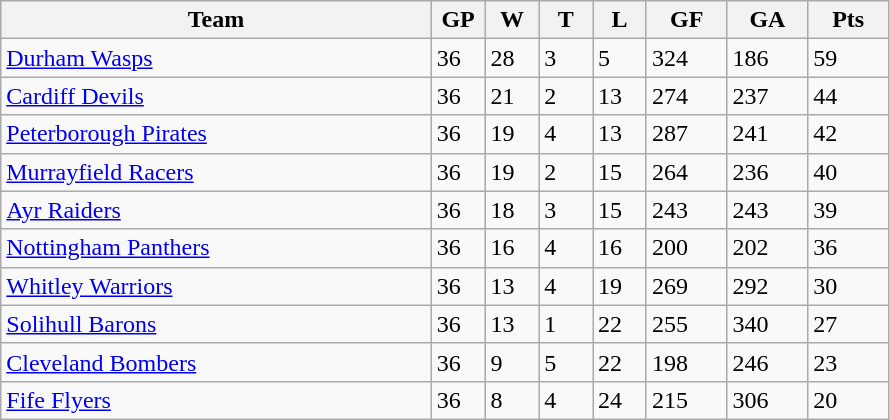<table class="wikitable">
<tr>
<th width="40%">Team</th>
<th width="5%">GP</th>
<th width="5%">W</th>
<th width="5%">T</th>
<th width="5%">L</th>
<th width="7.5%">GF</th>
<th width="7.5%">GA</th>
<th width="7.5%">Pts</th>
</tr>
<tr>
<td><a href='#'>Durham Wasps</a></td>
<td>36</td>
<td>28</td>
<td>3</td>
<td>5</td>
<td>324</td>
<td>186</td>
<td>59</td>
</tr>
<tr>
<td><a href='#'>Cardiff Devils</a></td>
<td>36</td>
<td>21</td>
<td>2</td>
<td>13</td>
<td>274</td>
<td>237</td>
<td>44</td>
</tr>
<tr>
<td><a href='#'>Peterborough Pirates</a></td>
<td>36</td>
<td>19</td>
<td>4</td>
<td>13</td>
<td>287</td>
<td>241</td>
<td>42</td>
</tr>
<tr>
<td><a href='#'>Murrayfield Racers</a></td>
<td>36</td>
<td>19</td>
<td>2</td>
<td>15</td>
<td>264</td>
<td>236</td>
<td>40</td>
</tr>
<tr>
<td><a href='#'>Ayr Raiders</a></td>
<td>36</td>
<td>18</td>
<td>3</td>
<td>15</td>
<td>243</td>
<td>243</td>
<td>39</td>
</tr>
<tr>
<td><a href='#'>Nottingham Panthers</a></td>
<td>36</td>
<td>16</td>
<td>4</td>
<td>16</td>
<td>200</td>
<td>202</td>
<td>36</td>
</tr>
<tr>
<td><a href='#'>Whitley Warriors</a></td>
<td>36</td>
<td>13</td>
<td>4</td>
<td>19</td>
<td>269</td>
<td>292</td>
<td>30</td>
</tr>
<tr>
<td><a href='#'>Solihull Barons</a></td>
<td>36</td>
<td>13</td>
<td>1</td>
<td>22</td>
<td>255</td>
<td>340</td>
<td>27</td>
</tr>
<tr>
<td><a href='#'>Cleveland Bombers</a></td>
<td>36</td>
<td>9</td>
<td>5</td>
<td>22</td>
<td>198</td>
<td>246</td>
<td>23</td>
</tr>
<tr>
<td><a href='#'>Fife Flyers</a></td>
<td>36</td>
<td>8</td>
<td>4</td>
<td>24</td>
<td>215</td>
<td>306</td>
<td>20</td>
</tr>
</table>
